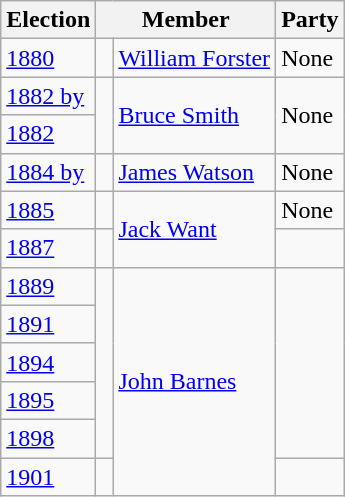<table class="wikitable">
<tr>
<th>Election</th>
<th colspan="2">Member</th>
<th>Party</th>
</tr>
<tr>
<td><a href='#'>1880</a></td>
<td> </td>
<td><a href='#'>William Forster</a></td>
<td>None</td>
</tr>
<tr>
<td><a href='#'>1882 by</a></td>
<td rowspan="2" > </td>
<td rowspan="2"><a href='#'>Bruce Smith</a></td>
<td rowspan="2">None</td>
</tr>
<tr>
<td><a href='#'>1882</a></td>
</tr>
<tr>
<td><a href='#'>1884 by</a></td>
<td> </td>
<td><a href='#'>James Watson</a></td>
<td>None</td>
</tr>
<tr>
<td><a href='#'>1885</a></td>
<td> </td>
<td rowspan="2"><a href='#'>Jack Want</a></td>
<td>None</td>
</tr>
<tr>
<td><a href='#'>1887</a></td>
<td> </td>
<td></td>
</tr>
<tr>
<td><a href='#'>1889</a></td>
<td rowspan="5" > </td>
<td rowspan="6"><a href='#'>John Barnes</a></td>
<td rowspan="5"></td>
</tr>
<tr>
<td><a href='#'>1891</a></td>
</tr>
<tr>
<td><a href='#'>1894</a></td>
</tr>
<tr>
<td><a href='#'>1895</a></td>
</tr>
<tr>
<td><a href='#'>1898</a></td>
</tr>
<tr>
<td><a href='#'>1901</a></td>
<td> </td>
<td></td>
</tr>
</table>
